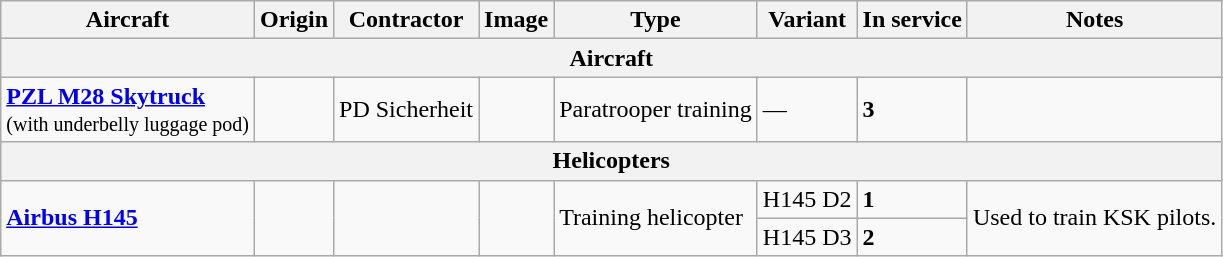<table class="wikitable">
<tr>
<th><strong>Aircraft</strong></th>
<th><strong>Origin</strong></th>
<th>Contractor</th>
<th>Image</th>
<th><strong>Type</strong></th>
<th><strong>Variant</strong></th>
<th><strong>In service</strong></th>
<th><strong>Notes</strong></th>
</tr>
<tr>
<th colspan="8">Aircraft</th>
</tr>
<tr>
<td><strong><a href='#'>PZL M28 Skytruck</a></strong><br><small>(with underbelly luggage pod)</small></td>
<td><small></small><br><small></small></td>
<td>PD Sicherheit</td>
<td></td>
<td>Paratrooper training</td>
<td>—</td>
<td><strong>3</strong></td>
<td></td>
</tr>
<tr>
<th colspan="8">Helicopters</th>
</tr>
<tr>
<td rowspan="2"><strong><a href='#'>Airbus H145</a></strong></td>
<td rowspan="2"><small></small></td>
<td rowspan="2"></td>
<td rowspan="2"></td>
<td rowspan="2">Training helicopter</td>
<td>H145 D2</td>
<td><strong>1</strong></td>
<td rowspan="2">Used to train KSK pilots.</td>
</tr>
<tr>
<td>H145 D3</td>
<td><strong>2</strong></td>
</tr>
</table>
